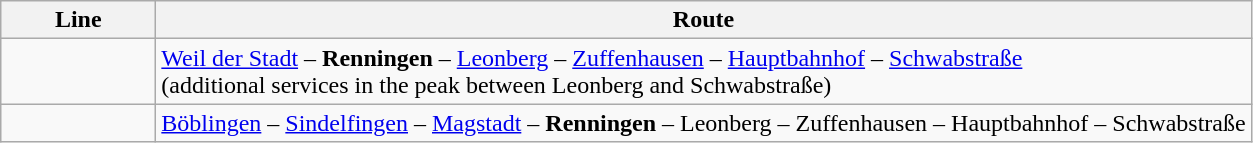<table class="wikitable">
<tr>
<th style="width:6em">Line</th>
<th>Route</th>
</tr>
<tr>
<td align="center"></td>
<td><a href='#'>Weil der Stadt</a> – <strong>Renningen</strong> – <a href='#'>Leonberg</a> – <a href='#'>Zuffenhausen</a> –  <a href='#'>Hauptbahnhof</a> – <a href='#'>Schwabstraße</a><br>(additional services in the peak between Leonberg and Schwabstraße)</td>
</tr>
<tr>
<td align="center"></td>
<td><a href='#'>Böblingen</a> – <a href='#'>Sindelfingen</a> – <a href='#'>Magstadt</a> – <strong>Renningen</strong> – Leonberg – Zuffenhausen – Hauptbahnhof – Schwabstraße</td>
</tr>
</table>
